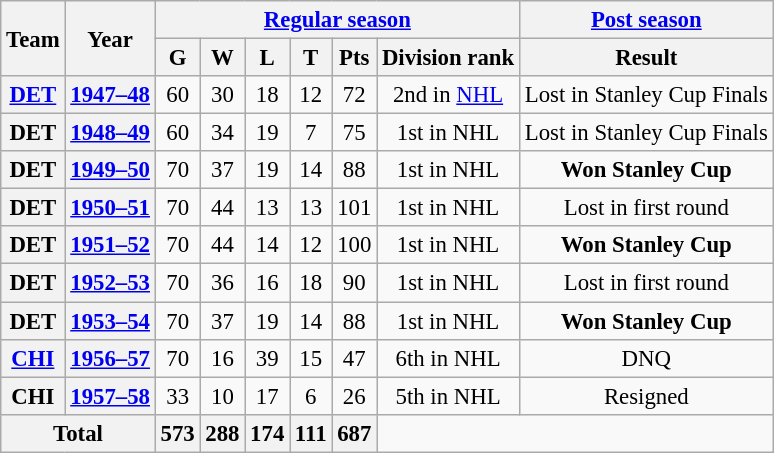<table class="wikitable" style="font-size: 95%; text-align:center;">
<tr>
<th rowspan="2">Team</th>
<th rowspan="2">Year</th>
<th colspan="6"><a href='#'>Regular season</a></th>
<th><a href='#'>Post season</a></th>
</tr>
<tr>
<th>G</th>
<th>W</th>
<th>L</th>
<th>T</th>
<th>Pts</th>
<th>Division rank</th>
<th>Result</th>
</tr>
<tr>
<th><a href='#'>DET</a></th>
<th><a href='#'>1947–48</a></th>
<td>60</td>
<td>30</td>
<td>18</td>
<td>12</td>
<td>72</td>
<td>2nd in <a href='#'>NHL</a></td>
<td>Lost in Stanley Cup Finals</td>
</tr>
<tr>
<th>DET</th>
<th><a href='#'>1948–49</a></th>
<td>60</td>
<td>34</td>
<td>19</td>
<td>7</td>
<td>75</td>
<td>1st in NHL</td>
<td>Lost in Stanley Cup Finals</td>
</tr>
<tr>
<th>DET</th>
<th><a href='#'>1949–50</a></th>
<td>70</td>
<td>37</td>
<td>19</td>
<td>14</td>
<td>88</td>
<td>1st in NHL</td>
<td><strong>Won Stanley Cup</strong></td>
</tr>
<tr>
<th>DET</th>
<th><a href='#'>1950–51</a></th>
<td>70</td>
<td>44</td>
<td>13</td>
<td>13</td>
<td>101</td>
<td>1st in NHL</td>
<td>Lost in first round</td>
</tr>
<tr>
<th>DET</th>
<th><a href='#'>1951–52</a></th>
<td>70</td>
<td>44</td>
<td>14</td>
<td>12</td>
<td>100</td>
<td>1st in NHL</td>
<td><strong>Won Stanley Cup</strong></td>
</tr>
<tr>
<th>DET</th>
<th><a href='#'>1952–53</a></th>
<td>70</td>
<td>36</td>
<td>16</td>
<td>18</td>
<td>90</td>
<td>1st in NHL</td>
<td>Lost in first round</td>
</tr>
<tr>
<th>DET</th>
<th><a href='#'>1953–54</a></th>
<td>70</td>
<td>37</td>
<td>19</td>
<td>14</td>
<td>88</td>
<td>1st in NHL</td>
<td><strong>Won Stanley Cup</strong></td>
</tr>
<tr>
<th><a href='#'>CHI</a></th>
<th><a href='#'>1956–57</a></th>
<td>70</td>
<td>16</td>
<td>39</td>
<td>15</td>
<td>47</td>
<td>6th in NHL</td>
<td>DNQ</td>
</tr>
<tr>
<th>CHI</th>
<th><a href='#'>1957–58</a></th>
<td>33</td>
<td>10</td>
<td>17</td>
<td>6</td>
<td>26</td>
<td>5th in NHL</td>
<td>Resigned</td>
</tr>
<tr>
<th colspan="2">Total</th>
<th>573</th>
<th>288</th>
<th>174</th>
<th>111</th>
<th>687</th>
</tr>
</table>
